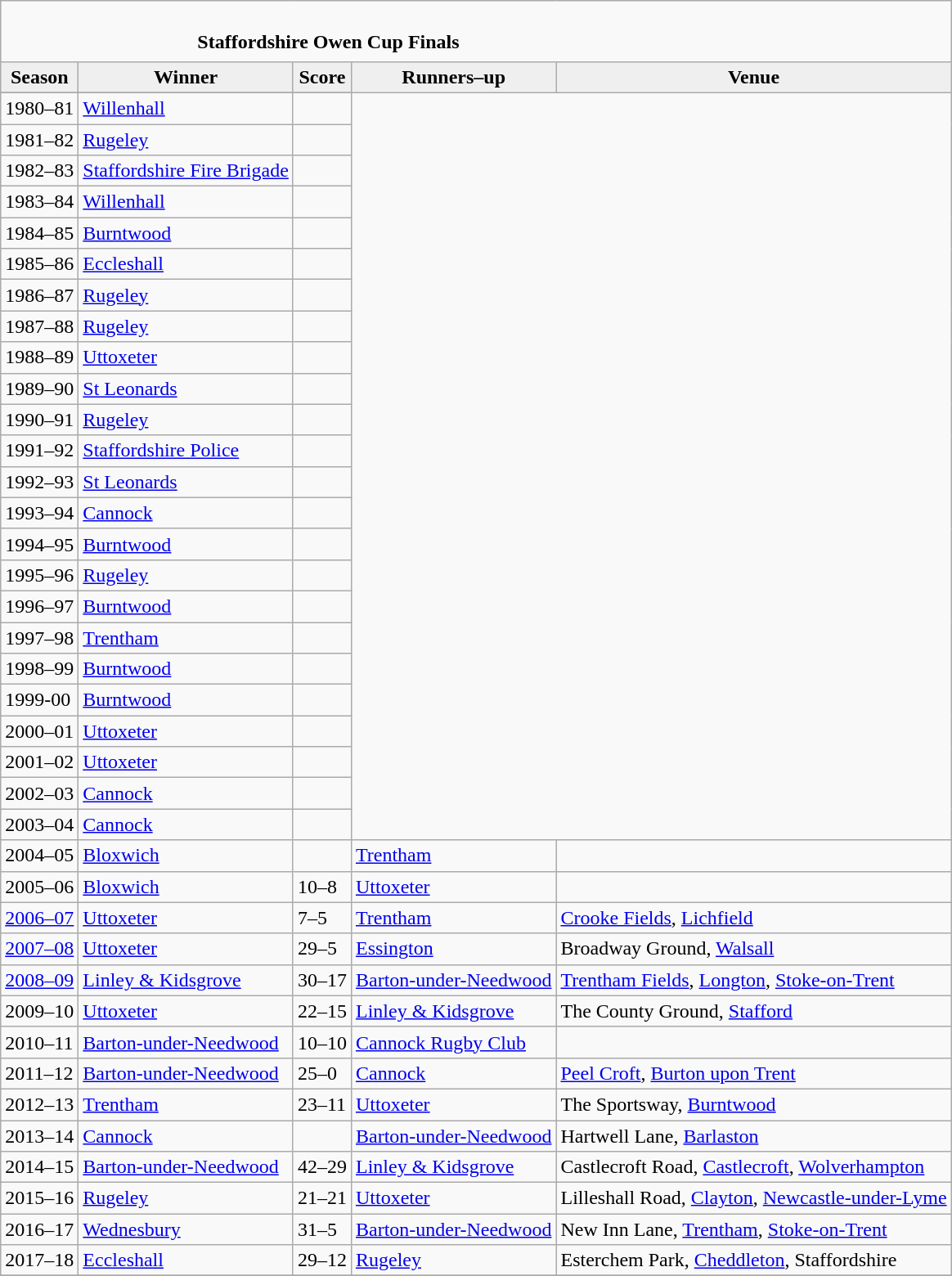<table class="wikitable" style="text-align: left;">
<tr>
<td colspan="5" cellpadding="0" cellspacing="0"><br><table border="0" style="width:100%;" cellpadding="0" cellspacing="0">
<tr>
<td style="width:20%; border:0;"></td>
<td style="border:0;"><strong>Staffordshire Owen Cup Finals</strong></td>
<td style="width:20%; border:0;"></td>
</tr>
</table>
</td>
</tr>
<tr>
<th style="background:#efefef;">Season</th>
<th style="background:#efefef">Winner</th>
<th style="background:#efefef">Score</th>
<th style="background:#efefef;">Runners–up</th>
<th style="background:#efefef;">Venue</th>
</tr>
<tr align=left>
</tr>
<tr>
<td>1980–81</td>
<td><a href='#'>Willenhall</a></td>
<td></td>
</tr>
<tr>
<td>1981–82</td>
<td><a href='#'>Rugeley</a></td>
<td></td>
</tr>
<tr>
<td>1982–83</td>
<td><a href='#'>Staffordshire Fire Brigade</a></td>
<td></td>
</tr>
<tr>
<td>1983–84</td>
<td><a href='#'>Willenhall</a></td>
<td></td>
</tr>
<tr>
<td>1984–85</td>
<td><a href='#'>Burntwood</a></td>
<td></td>
</tr>
<tr>
<td>1985–86</td>
<td><a href='#'>Eccleshall</a></td>
<td></td>
</tr>
<tr>
<td>1986–87</td>
<td><a href='#'>Rugeley</a></td>
<td></td>
</tr>
<tr>
<td>1987–88</td>
<td><a href='#'>Rugeley</a></td>
<td></td>
</tr>
<tr>
<td>1988–89</td>
<td><a href='#'>Uttoxeter</a></td>
<td></td>
</tr>
<tr>
<td>1989–90</td>
<td><a href='#'>St Leonards</a></td>
<td></td>
</tr>
<tr>
<td>1990–91</td>
<td><a href='#'>Rugeley</a></td>
<td></td>
</tr>
<tr>
<td>1991–92</td>
<td><a href='#'>Staffordshire Police</a></td>
<td></td>
</tr>
<tr>
<td>1992–93</td>
<td><a href='#'>St Leonards</a></td>
<td></td>
</tr>
<tr>
<td>1993–94</td>
<td><a href='#'>Cannock</a></td>
<td></td>
</tr>
<tr>
<td>1994–95</td>
<td><a href='#'>Burntwood</a></td>
<td></td>
</tr>
<tr>
<td>1995–96</td>
<td><a href='#'>Rugeley</a></td>
<td></td>
</tr>
<tr>
<td>1996–97</td>
<td><a href='#'>Burntwood</a></td>
<td></td>
</tr>
<tr>
<td>1997–98</td>
<td><a href='#'>Trentham</a></td>
<td></td>
</tr>
<tr>
<td>1998–99</td>
<td><a href='#'>Burntwood</a></td>
<td></td>
</tr>
<tr>
<td>1999-00</td>
<td><a href='#'>Burntwood</a></td>
<td></td>
</tr>
<tr>
<td>2000–01</td>
<td><a href='#'>Uttoxeter</a></td>
<td></td>
</tr>
<tr>
<td>2001–02</td>
<td><a href='#'>Uttoxeter</a></td>
<td></td>
</tr>
<tr>
<td>2002–03</td>
<td><a href='#'>Cannock</a></td>
<td></td>
</tr>
<tr>
<td>2003–04</td>
<td><a href='#'>Cannock</a></td>
<td></td>
</tr>
<tr>
<td>2004–05</td>
<td><a href='#'>Bloxwich</a></td>
<td></td>
<td><a href='#'>Trentham</a></td>
<td></td>
</tr>
<tr>
<td>2005–06</td>
<td><a href='#'>Bloxwich</a></td>
<td>10–8</td>
<td><a href='#'>Uttoxeter</a></td>
<td></td>
</tr>
<tr>
<td><a href='#'>2006–07</a></td>
<td><a href='#'>Uttoxeter</a></td>
<td>7–5</td>
<td><a href='#'>Trentham</a></td>
<td><a href='#'>Crooke Fields</a>, <a href='#'>Lichfield</a></td>
</tr>
<tr>
<td><a href='#'>2007–08</a></td>
<td><a href='#'>Uttoxeter</a></td>
<td>29–5</td>
<td><a href='#'>Essington</a></td>
<td>Broadway Ground, <a href='#'>Walsall</a></td>
</tr>
<tr>
<td><a href='#'>2008–09</a></td>
<td><a href='#'>Linley & Kidsgrove</a></td>
<td>30–17</td>
<td><a href='#'>Barton-under-Needwood</a></td>
<td><a href='#'>Trentham Fields</a>, <a href='#'>Longton</a>, <a href='#'>Stoke-on-Trent</a></td>
</tr>
<tr>
<td>2009–10</td>
<td><a href='#'>Uttoxeter</a></td>
<td>22–15</td>
<td><a href='#'>Linley & Kidsgrove</a></td>
<td>The County Ground, <a href='#'>Stafford</a></td>
</tr>
<tr>
<td>2010–11</td>
<td><a href='#'>Barton-under-Needwood</a></td>
<td>10–10</td>
<td><a href='#'>Cannock Rugby Club</a></td>
<td></td>
</tr>
<tr>
<td>2011–12</td>
<td><a href='#'>Barton-under-Needwood</a></td>
<td>25–0</td>
<td><a href='#'>Cannock</a></td>
<td><a href='#'>Peel Croft</a>, <a href='#'>Burton upon Trent</a></td>
</tr>
<tr>
<td>2012–13</td>
<td><a href='#'>Trentham</a></td>
<td>23–11</td>
<td><a href='#'>Uttoxeter</a></td>
<td>The Sportsway, <a href='#'>Burntwood</a></td>
</tr>
<tr>
<td>2013–14</td>
<td><a href='#'>Cannock</a></td>
<td></td>
<td><a href='#'>Barton-under-Needwood</a></td>
<td>Hartwell Lane, <a href='#'>Barlaston</a></td>
</tr>
<tr>
<td>2014–15</td>
<td><a href='#'>Barton-under-Needwood</a></td>
<td>42–29</td>
<td><a href='#'>Linley & Kidsgrove</a></td>
<td>Castlecroft Road, <a href='#'>Castlecroft</a>, <a href='#'>Wolverhampton</a></td>
</tr>
<tr>
<td>2015–16</td>
<td><a href='#'>Rugeley</a></td>
<td>21–21</td>
<td><a href='#'>Uttoxeter</a></td>
<td>Lilleshall Road, <a href='#'>Clayton</a>, <a href='#'>Newcastle-under-Lyme</a></td>
</tr>
<tr>
<td>2016–17</td>
<td><a href='#'>Wednesbury</a></td>
<td>31–5</td>
<td><a href='#'>Barton-under-Needwood</a></td>
<td>New Inn Lane, <a href='#'>Trentham</a>, <a href='#'>Stoke-on-Trent</a></td>
</tr>
<tr>
<td>2017–18</td>
<td><a href='#'>Eccleshall</a></td>
<td>29–12</td>
<td><a href='#'>Rugeley</a></td>
<td>Esterchem Park, <a href='#'>Cheddleton</a>, Staffordshire</td>
</tr>
<tr>
</tr>
</table>
